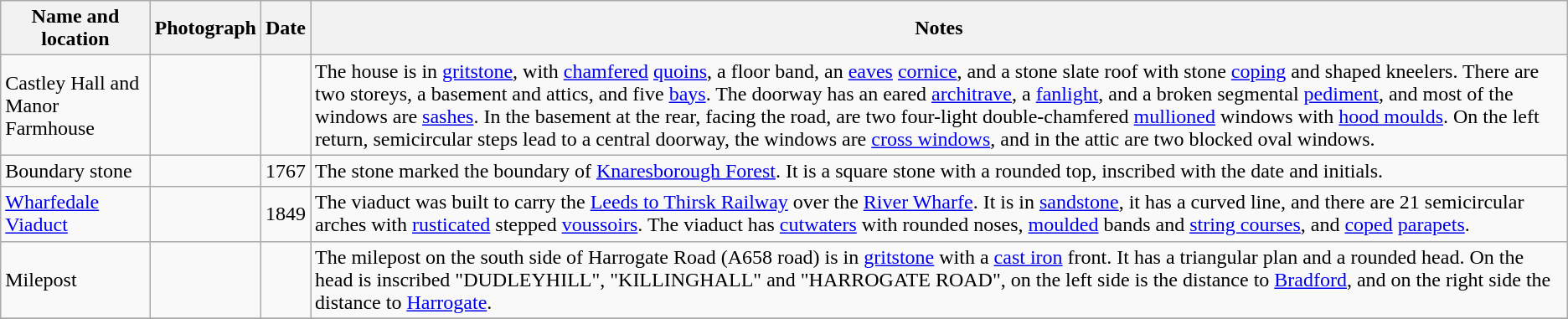<table class="wikitable sortable plainrowheaders">
<tr>
<th scope="col">Name and location</th>
<th scope="col" class="unsortable">Photograph</th>
<th scope="col">Date</th>
<th scope="col" class="unsortable">Notes</th>
</tr>
<tr>
<td>Castley Hall and Manor Farmhouse<br><small></small></td>
<td></td>
<td align="center"></td>
<td>The house is in <a href='#'>gritstone</a>, with <a href='#'>chamfered</a> <a href='#'>quoins</a>, a floor band, an <a href='#'>eaves</a> <a href='#'>cornice</a>, and a stone slate roof with stone <a href='#'>coping</a> and shaped kneelers. There are two storeys, a basement and attics, and five <a href='#'>bays</a>. The doorway has an eared <a href='#'>architrave</a>, a <a href='#'>fanlight</a>, and a broken segmental <a href='#'>pediment</a>, and most of the windows are <a href='#'>sashes</a>. In the basement at the rear, facing the road, are two four-light double-chamfered <a href='#'>mullioned</a> windows with <a href='#'>hood moulds</a>. On the left return, semicircular steps lead to a central doorway, the windows are <a href='#'>cross windows</a>, and in the attic are two blocked oval windows.</td>
</tr>
<tr>
<td>Boundary stone<br><small></small></td>
<td></td>
<td align="center">1767</td>
<td>The stone marked the boundary of <a href='#'>Knaresborough Forest</a>. It is a square stone with a rounded top, inscribed with the date and initials.</td>
</tr>
<tr>
<td><a href='#'>Wharfedale Viaduct</a><br><small></small></td>
<td></td>
<td align="center">1849</td>
<td>The viaduct was built to carry the <a href='#'>Leeds to Thirsk Railway</a> over the <a href='#'>River Wharfe</a>. It is in <a href='#'>sandstone</a>, it has a curved line, and there are 21 semicircular arches with <a href='#'>rusticated</a> stepped <a href='#'>voussoirs</a>. The viaduct has <a href='#'>cutwaters</a> with rounded noses, <a href='#'>moulded</a> bands and <a href='#'>string courses</a>, and <a href='#'>coped</a> <a href='#'>parapets</a>.</td>
</tr>
<tr>
<td>Milepost<br><small></small></td>
<td></td>
<td align="center"></td>
<td>The milepost on the south side of Harrogate Road (A658 road) is in <a href='#'>gritstone</a> with a <a href='#'>cast iron</a> front.  It has a triangular plan and a rounded head.  On the head is inscribed "DUDLEYHILL", "KILLINGHALL" and "HARROGATE ROAD", on the left side is the distance to <a href='#'>Bradford</a>, and on the right side the distance to <a href='#'>Harrogate</a>.</td>
</tr>
<tr>
</tr>
</table>
